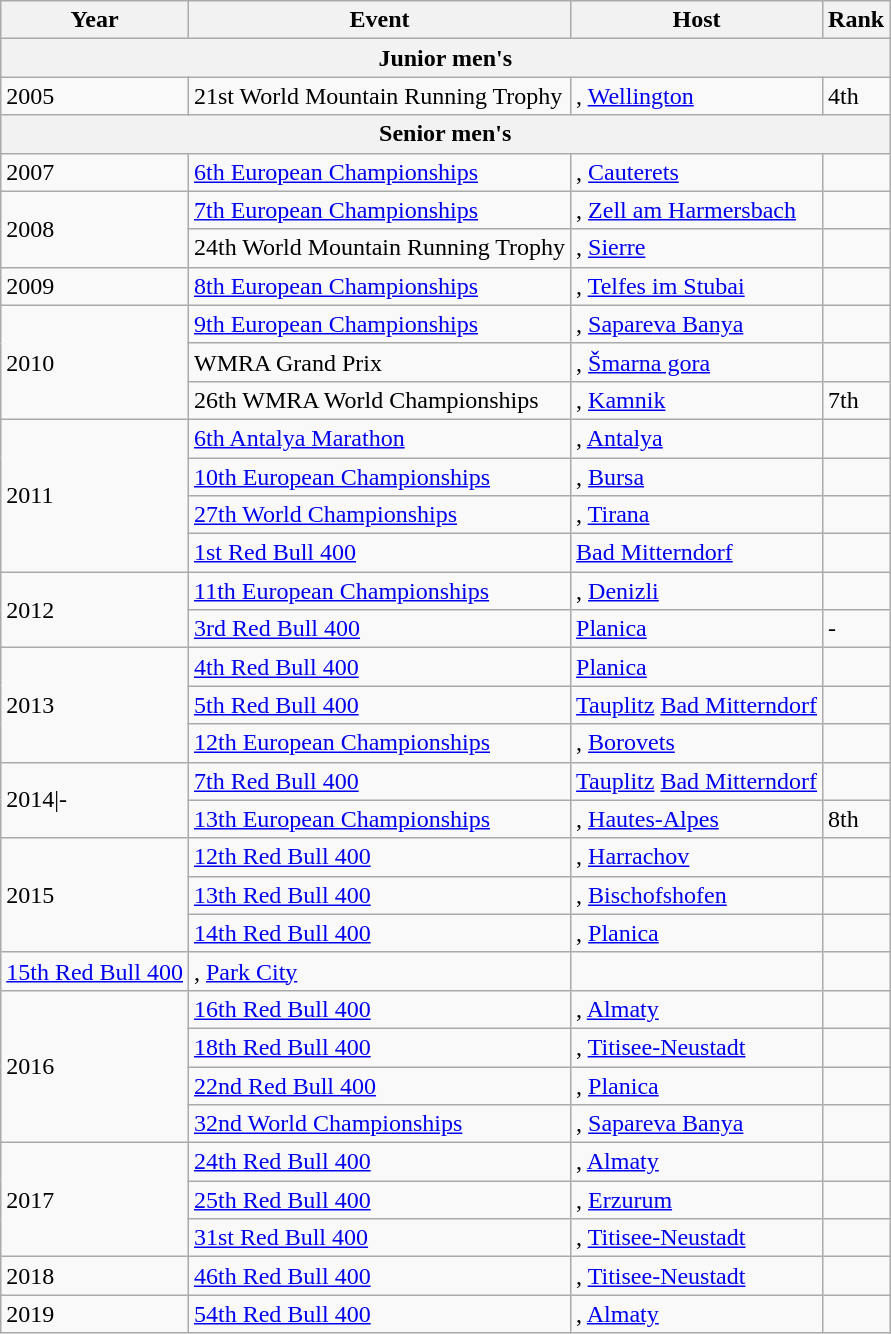<table class="wikitable">
<tr>
<th>Year</th>
<th>Event</th>
<th>Host</th>
<th>Rank</th>
</tr>
<tr>
<th colspan=4>Junior men's</th>
</tr>
<tr>
<td>2005</td>
<td>21st World Mountain Running Trophy</td>
<td>, <a href='#'>Wellington</a></td>
<td>4th</td>
</tr>
<tr>
<th colspan=4>Senior men's</th>
</tr>
<tr>
<td>2007</td>
<td><a href='#'>6th European Championships</a></td>
<td>, <a href='#'>Cauterets</a></td>
<td></td>
</tr>
<tr>
<td rowspan=2>2008</td>
<td><a href='#'>7th European Championships</a></td>
<td>, <a href='#'>Zell am Harmersbach</a></td>
<td></td>
</tr>
<tr>
<td>24th World Mountain Running Trophy</td>
<td>, <a href='#'>Sierre</a></td>
<td></td>
</tr>
<tr>
<td>2009</td>
<td><a href='#'>8th European Championships</a></td>
<td>, <a href='#'>Telfes im Stubai</a></td>
<td></td>
</tr>
<tr>
<td rowspan=3>2010</td>
<td><a href='#'>9th European Championships</a></td>
<td>, <a href='#'>Sapareva Banya</a></td>
<td></td>
</tr>
<tr>
<td>WMRA Grand Prix</td>
<td>, <a href='#'>Šmarna gora</a></td>
<td></td>
</tr>
<tr>
<td>26th WMRA World Championships</td>
<td>, <a href='#'>Kamnik</a></td>
<td>7th</td>
</tr>
<tr>
<td rowspan=4>2011</td>
<td><a href='#'>6th Antalya Marathon</a></td>
<td>, <a href='#'>Antalya</a></td>
<td></td>
</tr>
<tr>
<td><a href='#'>10th European Championships</a></td>
<td>, <a href='#'>Bursa</a></td>
<td></td>
</tr>
<tr>
<td><a href='#'>27th World Championships</a></td>
<td>, <a href='#'>Tirana</a></td>
<td></td>
</tr>
<tr>
<td><a href='#'>1st Red Bull 400</a></td>
<td> <a href='#'>Bad Mitterndorf</a></td>
<td></td>
</tr>
<tr>
<td rowspan=2>2012</td>
<td><a href='#'>11th European Championships</a></td>
<td>, <a href='#'>Denizli</a></td>
<td></td>
</tr>
<tr>
<td><a href='#'>3rd Red Bull 400</a></td>
<td> <a href='#'>Planica</a></td>
<td>-</td>
</tr>
<tr>
<td rowspan=3>2013</td>
<td><a href='#'>4th Red Bull 400</a></td>
<td> <a href='#'>Planica</a></td>
<td></td>
</tr>
<tr>
<td><a href='#'>5th Red Bull 400</a></td>
<td> <a href='#'>Tauplitz</a> <a href='#'>Bad Mitterndorf</a></td>
<td></td>
</tr>
<tr>
<td><a href='#'>12th European Championships</a></td>
<td>, <a href='#'>Borovets</a></td>
<td></td>
</tr>
<tr>
<td rowspan=2>2014|-</td>
<td><a href='#'>7th Red Bull 400</a></td>
<td> <a href='#'>Tauplitz</a> <a href='#'>Bad Mitterndorf</a></td>
<td></td>
</tr>
<tr>
<td><a href='#'>13th European Championships</a></td>
<td>, <a href='#'>Hautes-Alpes</a></td>
<td>8th</td>
</tr>
<tr>
<td rowspan=3>2015</td>
<td><a href='#'>12th Red Bull 400</a></td>
<td>, <a href='#'>Harrachov</a></td>
<td></td>
</tr>
<tr>
<td><a href='#'>13th Red Bull 400</a></td>
<td>, <a href='#'>Bischofshofen</a></td>
<td></td>
</tr>
<tr>
<td><a href='#'>14th Red Bull 400</a></td>
<td>, <a href='#'>Planica</a></td>
<td></td>
</tr>
<tr>
<td><a href='#'>15th Red Bull 400</a></td>
<td>, <a href='#'>Park City</a></td>
<td></td>
</tr>
<tr>
<td rowspan=4>2016</td>
<td><a href='#'>16th Red Bull 400</a></td>
<td>, <a href='#'>Almaty</a></td>
<td></td>
</tr>
<tr>
<td><a href='#'>18th Red Bull 400</a></td>
<td>, <a href='#'>Titisee-Neustadt</a></td>
<td></td>
</tr>
<tr>
<td><a href='#'>22nd Red Bull 400</a></td>
<td>, <a href='#'>Planica</a></td>
<td></td>
</tr>
<tr>
<td><a href='#'>32nd World Championships</a></td>
<td>, <a href='#'>Sapareva Banya</a></td>
<td></td>
</tr>
<tr>
<td rowspan=3>2017</td>
<td><a href='#'>24th Red Bull 400</a></td>
<td>, <a href='#'>Almaty</a></td>
<td></td>
</tr>
<tr>
<td><a href='#'>25th Red Bull 400</a></td>
<td>, <a href='#'>Erzurum</a></td>
<td></td>
</tr>
<tr>
<td><a href='#'>31st Red Bull 400</a></td>
<td>, <a href='#'>Titisee-Neustadt</a></td>
<td></td>
</tr>
<tr>
<td>2018</td>
<td><a href='#'>46th Red Bull 400</a></td>
<td>, <a href='#'>Titisee-Neustadt</a></td>
<td></td>
</tr>
<tr>
<td>2019</td>
<td><a href='#'>54th Red Bull 400</a></td>
<td>, <a href='#'>Almaty</a></td>
<td></td>
</tr>
</table>
